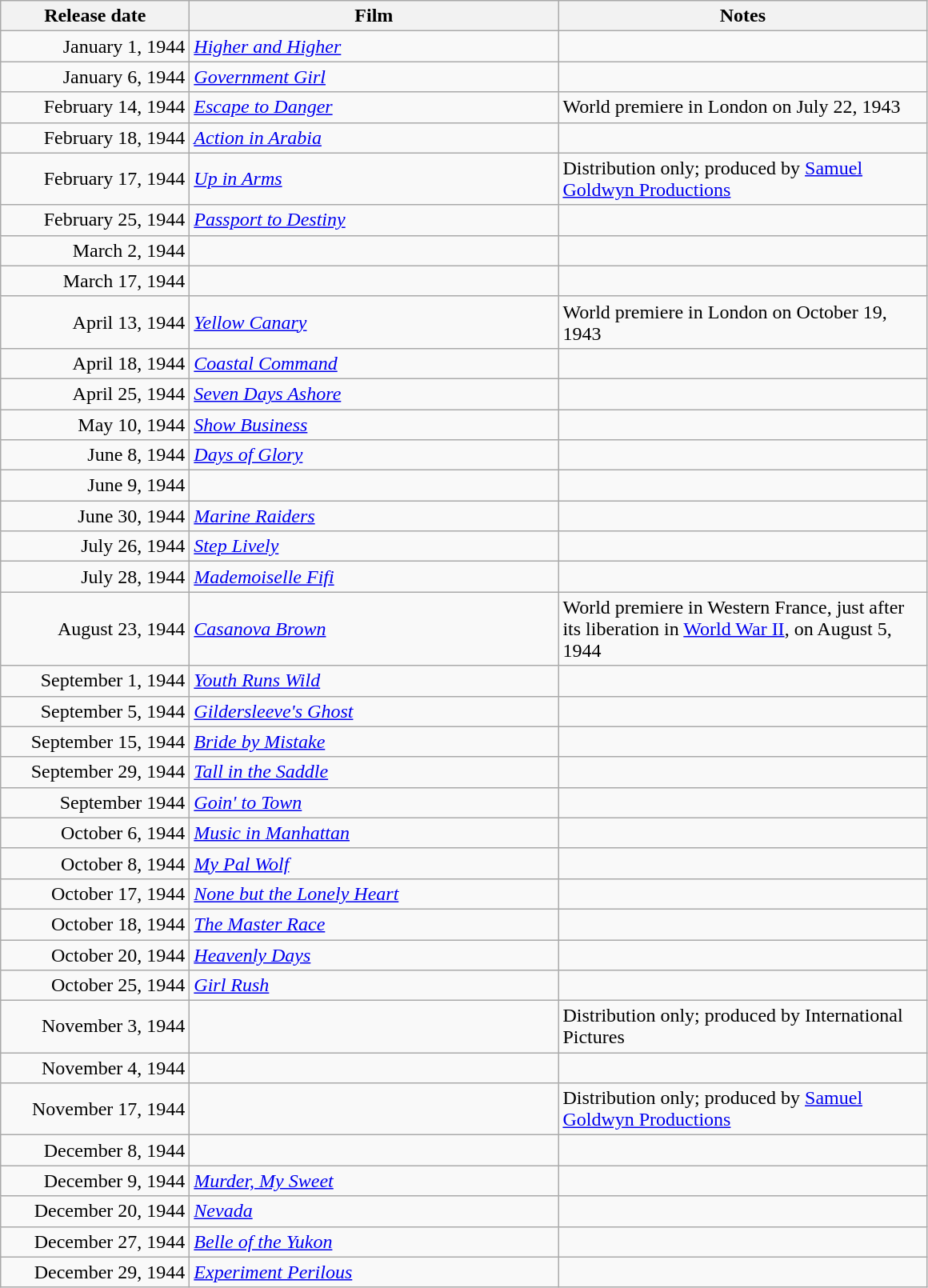<table class="wikitable sortable plainrowheaders">
<tr>
<th scope="col" style="width:150px">Release date</th>
<th scope="col" style="width:300px">Film</th>
<th scope="col" style="width:300px" class="unsortable">Notes</th>
</tr>
<tr>
<td style="text-align:right;">January 1, 1944</td>
<td><em><a href='#'>Higher and Higher</a></em></td>
<td></td>
</tr>
<tr>
<td style="text-align:right;">January 6, 1944</td>
<td><em><a href='#'>Government Girl</a></em></td>
<td></td>
</tr>
<tr>
<td style="text-align:right;">February 14, 1944</td>
<td><em><a href='#'>Escape to Danger</a></em></td>
<td>World premiere in London on July 22, 1943</td>
</tr>
<tr>
<td style="text-align:right;">February 18, 1944</td>
<td><em><a href='#'>Action in Arabia</a></em></td>
<td></td>
</tr>
<tr>
<td style="text-align:right;">February 17, 1944</td>
<td><em><a href='#'>Up in Arms</a></em></td>
<td>Distribution only; produced by <a href='#'>Samuel Goldwyn Productions</a></td>
</tr>
<tr>
<td style="text-align:right;">February 25, 1944</td>
<td><em><a href='#'>Passport to Destiny</a></em></td>
<td></td>
</tr>
<tr>
<td style="text-align:right;">March 2, 1944</td>
<td><em></em></td>
<td></td>
</tr>
<tr>
<td style="text-align:right;">March 17, 1944</td>
<td><em></em></td>
<td></td>
</tr>
<tr>
<td style="text-align:right;">April 13, 1944</td>
<td><em><a href='#'>Yellow Canary</a></em></td>
<td>World premiere in London on October 19, 1943</td>
</tr>
<tr>
<td style="text-align:right;">April 18, 1944</td>
<td><em><a href='#'>Coastal Command</a></em></td>
<td></td>
</tr>
<tr>
<td style="text-align:right;">April 25, 1944</td>
<td><em><a href='#'>Seven Days Ashore</a></em></td>
<td></td>
</tr>
<tr>
<td style="text-align:right;">May 10, 1944</td>
<td><em><a href='#'>Show Business</a></em></td>
<td></td>
</tr>
<tr>
<td style="text-align:right;">June 8, 1944</td>
<td><em><a href='#'>Days of Glory</a></em></td>
<td></td>
</tr>
<tr>
<td style="text-align:right;">June 9, 1944</td>
<td><em></em></td>
<td></td>
</tr>
<tr>
<td style="text-align:right;">June 30, 1944</td>
<td><em><a href='#'>Marine Raiders</a></em></td>
<td></td>
</tr>
<tr>
<td style="text-align:right;">July 26, 1944</td>
<td><em><a href='#'>Step Lively</a></em></td>
<td></td>
</tr>
<tr>
<td style="text-align:right;">July 28, 1944</td>
<td><em><a href='#'>Mademoiselle Fifi</a></em></td>
<td></td>
</tr>
<tr>
<td style="text-align:right;">August 23, 1944</td>
<td><em><a href='#'>Casanova Brown</a></em></td>
<td>World premiere in Western France, just after its liberation in <a href='#'>World War II</a>, on August 5, 1944</td>
</tr>
<tr>
<td style="text-align:right;">September 1, 1944</td>
<td><em><a href='#'>Youth Runs Wild</a></em></td>
<td></td>
</tr>
<tr>
<td style="text-align:right;">September 5, 1944</td>
<td><em><a href='#'>Gildersleeve's Ghost</a></em></td>
<td></td>
</tr>
<tr>
<td style="text-align:right;">September 15, 1944</td>
<td><em><a href='#'>Bride by Mistake</a></em></td>
<td></td>
</tr>
<tr>
<td style="text-align:right;">September 29, 1944</td>
<td><em><a href='#'>Tall in the Saddle</a></em></td>
<td></td>
</tr>
<tr>
<td style="text-align:right;">September 1944</td>
<td><em><a href='#'>Goin' to Town</a></em></td>
<td></td>
</tr>
<tr>
<td style="text-align:right;">October 6, 1944</td>
<td><em><a href='#'>Music in Manhattan</a></em></td>
<td></td>
</tr>
<tr>
<td style="text-align:right;">October 8, 1944</td>
<td><em><a href='#'>My Pal Wolf</a></em></td>
<td></td>
</tr>
<tr>
<td style="text-align:right;">October 17, 1944</td>
<td><em><a href='#'>None but the Lonely Heart</a></em></td>
<td></td>
</tr>
<tr>
<td style="text-align:right;">October 18, 1944</td>
<td><em><a href='#'>The Master Race</a></em></td>
<td></td>
</tr>
<tr>
<td style="text-align:right;">October 20, 1944</td>
<td><em><a href='#'>Heavenly Days</a></em></td>
<td></td>
</tr>
<tr>
<td style="text-align:right;">October 25, 1944</td>
<td><em><a href='#'>Girl Rush</a></em></td>
<td></td>
</tr>
<tr>
<td style="text-align:right;">November 3, 1944</td>
<td><em></em></td>
<td>Distribution only; produced by International Pictures</td>
</tr>
<tr>
<td style="text-align:right;">November 4, 1944</td>
<td><em></em></td>
<td></td>
</tr>
<tr>
<td style="text-align:right;">November 17, 1944</td>
<td><em></em></td>
<td>Distribution only; produced by <a href='#'>Samuel Goldwyn Productions</a></td>
</tr>
<tr>
<td style="text-align:right;">December 8, 1944</td>
<td><em></em></td>
<td></td>
</tr>
<tr>
<td style="text-align:right;">December 9, 1944</td>
<td><em><a href='#'>Murder, My Sweet</a></em></td>
<td></td>
</tr>
<tr>
<td style="text-align:right;">December 20, 1944</td>
<td><em><a href='#'>Nevada</a></em></td>
<td></td>
</tr>
<tr>
<td style="text-align:right;">December 27, 1944</td>
<td><em><a href='#'>Belle of the Yukon</a></em></td>
<td></td>
</tr>
<tr>
<td style="text-align:right;">December 29, 1944</td>
<td><em><a href='#'>Experiment Perilous</a></em></td>
<td></td>
</tr>
</table>
